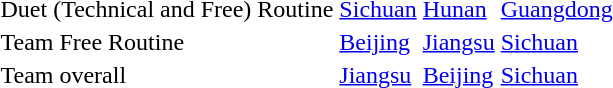<table>
<tr>
<td>Duet (Technical and Free) Routine</td>
<td><a href='#'>Sichuan</a></td>
<td><a href='#'>Hunan</a></td>
<td><a href='#'>Guangdong</a></td>
</tr>
<tr>
<td>Team Free Routine</td>
<td><a href='#'>Beijing</a></td>
<td><a href='#'>Jiangsu</a></td>
<td><a href='#'>Sichuan</a></td>
</tr>
<tr>
<td>Team overall</td>
<td><a href='#'>Jiangsu</a></td>
<td><a href='#'>Beijing</a></td>
<td><a href='#'>Sichuan</a></td>
</tr>
</table>
